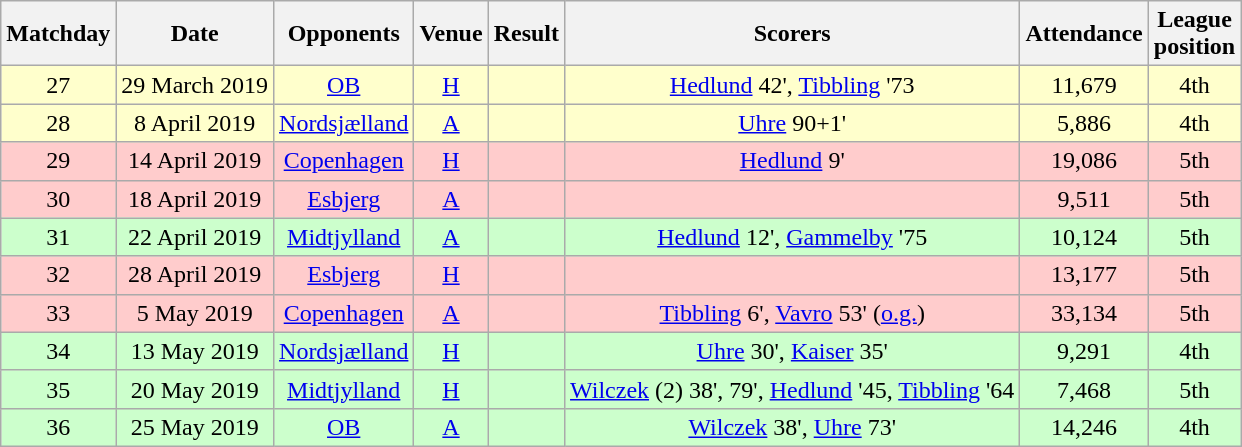<table class="wikitable" style="text-align:center">
<tr>
<th>Matchday</th>
<th>Date</th>
<th>Opponents</th>
<th>Venue</th>
<th>Result</th>
<th>Scorers</th>
<th>Attendance</th>
<th>League<br>position</th>
</tr>
<tr bgcolor="#ffffcc">
<td>27</td>
<td>29 March 2019</td>
<td><a href='#'>OB</a></td>
<td><a href='#'>H</a></td>
<td></td>
<td><a href='#'>Hedlund</a> 42', <a href='#'>Tibbling</a> '73</td>
<td>11,679</td>
<td>4th</td>
</tr>
<tr bgcolor="#ffffcc">
<td>28</td>
<td>8 April 2019</td>
<td><a href='#'>Nordsjælland</a></td>
<td><a href='#'>A</a></td>
<td></td>
<td><a href='#'>Uhre</a> 90+1'</td>
<td>5,886</td>
<td>4th</td>
</tr>
<tr bgcolor="#ffcccc">
<td>29</td>
<td>14 April 2019</td>
<td><a href='#'>Copenhagen</a></td>
<td><a href='#'>H</a></td>
<td></td>
<td><a href='#'>Hedlund</a> 9'</td>
<td>19,086</td>
<td>5th</td>
</tr>
<tr bgcolor="#ffcccc">
<td>30</td>
<td>18 April 2019</td>
<td><a href='#'>Esbjerg</a></td>
<td><a href='#'>A</a></td>
<td></td>
<td></td>
<td>9,511</td>
<td>5th</td>
</tr>
<tr bgcolor="#ccffcc">
<td>31</td>
<td>22 April 2019</td>
<td><a href='#'>Midtjylland</a></td>
<td><a href='#'>A</a></td>
<td></td>
<td><a href='#'>Hedlund</a> 12', <a href='#'>Gammelby</a> '75</td>
<td>10,124</td>
<td>5th</td>
</tr>
<tr bgcolor="#ffcccc">
<td>32</td>
<td>28 April 2019</td>
<td><a href='#'>Esbjerg</a></td>
<td><a href='#'>H</a></td>
<td></td>
<td></td>
<td>13,177</td>
<td>5th</td>
</tr>
<tr bgcolor="#ffcccc">
<td>33</td>
<td>5 May 2019</td>
<td><a href='#'>Copenhagen</a></td>
<td><a href='#'>A</a></td>
<td></td>
<td><a href='#'>Tibbling</a> 6', <a href='#'>Vavro</a> 53' (<a href='#'>o.g.</a>)</td>
<td>33,134</td>
<td>5th</td>
</tr>
<tr bgcolor="#ccffcc">
<td>34</td>
<td>13 May 2019</td>
<td><a href='#'>Nordsjælland</a></td>
<td><a href='#'>H</a></td>
<td></td>
<td><a href='#'>Uhre</a> 30', <a href='#'>Kaiser</a> 35'</td>
<td>9,291</td>
<td>4th</td>
</tr>
<tr bgcolor="#ccffcc">
<td>35</td>
<td>20 May 2019</td>
<td><a href='#'>Midtjylland</a></td>
<td><a href='#'>H</a></td>
<td></td>
<td><a href='#'>Wilczek</a> (2) 38', 79', <a href='#'>Hedlund</a> '45, <a href='#'>Tibbling</a> '64</td>
<td>7,468</td>
<td>5th</td>
</tr>
<tr bgcolor="#ccffcc">
<td>36</td>
<td>25 May 2019</td>
<td><a href='#'>OB</a></td>
<td><a href='#'>A</a></td>
<td></td>
<td><a href='#'>Wilczek</a> 38', <a href='#'>Uhre</a> 73'</td>
<td>14,246</td>
<td>4th</td>
</tr>
</table>
